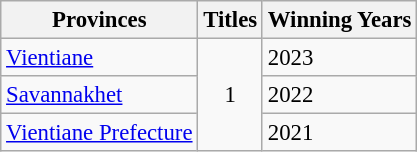<table class="wikitable" style="font-size: 95%;">
<tr>
<th bgcolor="#efefef">Provinces</th>
<th bgcolor="#efefef">Titles</th>
<th bgcolor="#efefef">Winning Years</th>
</tr>
<tr>
<td><a href='#'>Vientiane</a></td>
<td rowspan="3" align="center">1</td>
<td>2023</td>
</tr>
<tr>
<td><a href='#'>Savannakhet</a></td>
<td>2022</td>
</tr>
<tr>
<td><a href='#'>Vientiane Prefecture</a></td>
<td>2021</td>
</tr>
</table>
